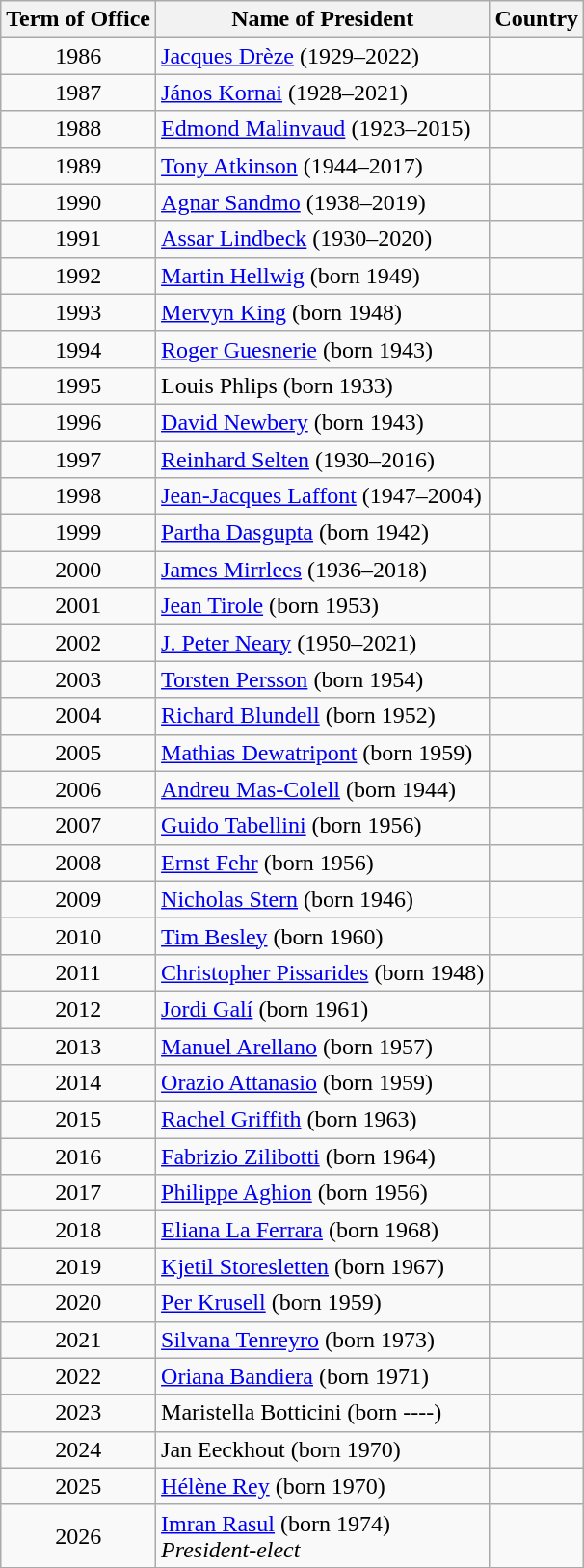<table class="wikitable">
<tr>
<th>Term of Office</th>
<th>Name of President</th>
<th>Country</th>
</tr>
<tr>
<td align="center">1986</td>
<td><a href='#'>Jacques Drèze</a> (1929–2022)</td>
<td></td>
</tr>
<tr>
<td align="center">1987</td>
<td><a href='#'>János Kornai</a> (1928–2021)</td>
<td></td>
</tr>
<tr>
<td align="center">1988</td>
<td><a href='#'>Edmond Malinvaud</a> (1923–2015)</td>
<td></td>
</tr>
<tr>
<td align="center">1989</td>
<td><a href='#'>Tony Atkinson</a> (1944–2017)</td>
<td></td>
</tr>
<tr>
<td align="center">1990</td>
<td><a href='#'>Agnar Sandmo</a> (1938–2019)</td>
<td></td>
</tr>
<tr>
<td align="center">1991</td>
<td><a href='#'>Assar Lindbeck</a> (1930–2020)</td>
<td></td>
</tr>
<tr>
<td align="center">1992</td>
<td><a href='#'>Martin Hellwig</a> (born 1949)</td>
<td></td>
</tr>
<tr>
<td align="center">1993</td>
<td><a href='#'>Mervyn King</a> (born 1948)</td>
<td></td>
</tr>
<tr>
<td align="center">1994</td>
<td><a href='#'>Roger Guesnerie</a> (born 1943)</td>
<td></td>
</tr>
<tr>
<td align="center">1995</td>
<td>Louis Phlips (born 1933)</td>
<td></td>
</tr>
<tr>
<td align="center">1996</td>
<td><a href='#'>David Newbery</a> (born 1943)</td>
<td></td>
</tr>
<tr>
<td align="center">1997</td>
<td><a href='#'>Reinhard Selten</a> (1930–2016)</td>
<td></td>
</tr>
<tr>
<td align="center">1998</td>
<td><a href='#'>Jean-Jacques Laffont</a> (1947–2004)</td>
<td></td>
</tr>
<tr>
<td align="center">1999</td>
<td><a href='#'>Partha Dasgupta</a> (born 1942)</td>
<td><br></td>
</tr>
<tr>
<td align="center">2000</td>
<td><a href='#'>James Mirrlees</a> (1936–2018)</td>
<td></td>
</tr>
<tr>
<td align="center">2001</td>
<td><a href='#'>Jean Tirole</a> (born 1953)</td>
<td></td>
</tr>
<tr>
<td align="center">2002</td>
<td><a href='#'>J. Peter Neary</a> (1950–2021)</td>
<td></td>
</tr>
<tr>
<td align="center">2003</td>
<td><a href='#'>Torsten Persson</a> (born 1954)</td>
<td></td>
</tr>
<tr>
<td align="center">2004</td>
<td><a href='#'>Richard Blundell</a> (born 1952)</td>
<td></td>
</tr>
<tr>
<td align="center">2005</td>
<td><a href='#'>Mathias Dewatripont</a> (born 1959)</td>
<td></td>
</tr>
<tr>
<td align="center">2006</td>
<td><a href='#'>Andreu Mas-Colell</a> (born 1944)</td>
<td></td>
</tr>
<tr>
<td align="center">2007</td>
<td><a href='#'>Guido Tabellini</a> (born 1956)</td>
<td></td>
</tr>
<tr>
<td align="center">2008</td>
<td><a href='#'>Ernst Fehr</a> (born 1956)</td>
<td><br></td>
</tr>
<tr>
<td align="center">2009</td>
<td><a href='#'>Nicholas Stern</a> (born 1946)</td>
<td></td>
</tr>
<tr>
<td align="center">2010</td>
<td><a href='#'>Tim Besley</a> (born 1960)</td>
<td></td>
</tr>
<tr>
<td align="center">2011</td>
<td><a href='#'>Christopher Pissarides</a> (born 1948)</td>
<td></td>
</tr>
<tr>
<td align="center">2012</td>
<td><a href='#'>Jordi Galí</a> (born 1961)</td>
<td></td>
</tr>
<tr>
<td align="center">2013</td>
<td><a href='#'>Manuel Arellano</a> (born 1957)</td>
<td></td>
</tr>
<tr>
<td align="center">2014</td>
<td><a href='#'>Orazio Attanasio</a> (born 1959)</td>
<td></td>
</tr>
<tr>
<td align="center">2015</td>
<td><a href='#'>Rachel Griffith</a> (born 1963)</td>
<td><br></td>
</tr>
<tr>
<td align="center">2016</td>
<td><a href='#'>Fabrizio Zilibotti</a> (born 1964)</td>
<td></td>
</tr>
<tr>
<td align="center">2017</td>
<td><a href='#'>Philippe Aghion</a> (born 1956)</td>
<td></td>
</tr>
<tr>
<td align="center">2018</td>
<td><a href='#'>Eliana La Ferrara</a> (born 1968)</td>
<td></td>
</tr>
<tr>
<td align="center">2019</td>
<td><a href='#'>Kjetil Storesletten</a> (born 1967)</td>
<td></td>
</tr>
<tr>
<td align="center">2020</td>
<td><a href='#'>Per Krusell</a> (born 1959)</td>
<td></td>
</tr>
<tr>
<td align="center">2021</td>
<td><a href='#'>Silvana Tenreyro</a> (born 1973)</td>
<td><br></td>
</tr>
<tr>
<td align="center">2022</td>
<td><a href='#'>Oriana Bandiera</a> (born 1971)</td>
<td></td>
</tr>
<tr>
<td align="center">2023</td>
<td>Maristella Botticini (born ----)</td>
<td></td>
</tr>
<tr>
<td align="center">2024</td>
<td>Jan Eeckhout (born 1970)</td>
<td></td>
</tr>
<tr>
<td align="center">2025</td>
<td><a href='#'>Hélène Rey</a> (born 1970)</td>
<td></td>
</tr>
<tr>
<td align="center">2026</td>
<td><a href='#'>Imran Rasul</a> (born 1974)<br><em>President-elect</em></td>
<td><br></td>
</tr>
</table>
